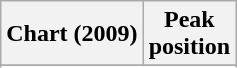<table class="wikitable sortable plainrowheaders" style="text-align:center;">
<tr>
<th scope="col">Chart (2009)</th>
<th scope="col">Peak<br> position</th>
</tr>
<tr>
</tr>
<tr>
</tr>
<tr>
</tr>
<tr>
</tr>
</table>
